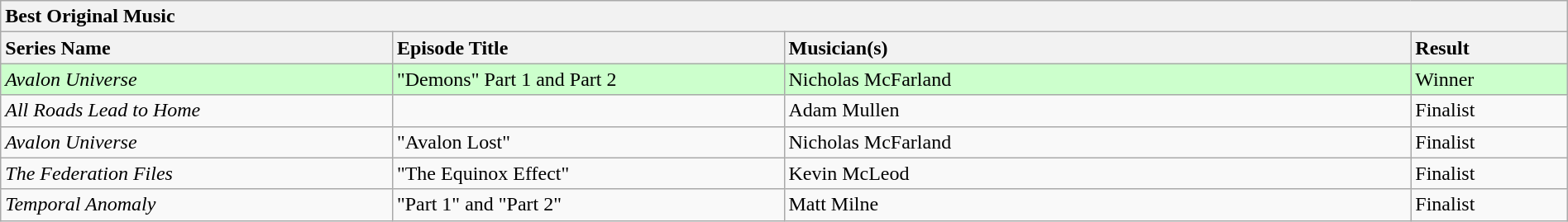<table class="wikitable" width=100%>
<tr>
<th colspan="4" ! style="text-align:left;">Best Original Music</th>
</tr>
<tr>
<th style="text-align:left; width: 25%;"><strong>Series Name</strong></th>
<th style="text-align:left; width: 25%;"><strong>Episode Title</strong></th>
<th style="text-align:left; width: 40%;"><strong>Musician(s)</strong></th>
<th style="text-align:left; width: 10%;"><strong>Result</strong></th>
</tr>
<tr style="background-color:#ccffcc;">
<td><em>Avalon Universe</em></td>
<td>"Demons" Part 1 and Part 2</td>
<td>Nicholas McFarland</td>
<td>Winner</td>
</tr>
<tr>
<td><em>All Roads Lead to Home</em></td>
<td></td>
<td>Adam Mullen</td>
<td>Finalist</td>
</tr>
<tr>
<td><em>Avalon Universe</em></td>
<td>"Avalon Lost"</td>
<td>Nicholas McFarland</td>
<td>Finalist</td>
</tr>
<tr>
<td><em>The Federation Files</em></td>
<td>"The Equinox Effect"</td>
<td>Kevin McLeod</td>
<td>Finalist</td>
</tr>
<tr>
<td><em>Temporal Anomaly</em></td>
<td>"Part 1" and "Part 2"</td>
<td>Matt Milne</td>
<td>Finalist</td>
</tr>
</table>
